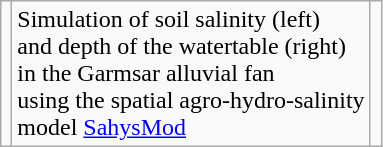<table class="wikitable">
<tr>
<td></td>
<td>Simulation of soil salinity (left) <br> and depth of the watertable (right) <br> in the Garmsar alluvial fan <br> using the spatial agro-hydro-salinity<br> model <a href='#'>SahysMod</a></td>
<td></td>
</tr>
</table>
